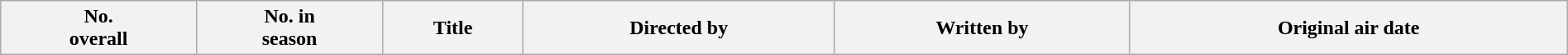<table class="wikitable plainrowheaders" style="width:100%; style="background:#fff;">
<tr>
<th style="background:#;">No.<br>overall</th>
<th style="background:#;">No. in<br>season</th>
<th style="background:#;">Title</th>
<th style="background:#;">Directed by</th>
<th style="background:#;">Written by</th>
<th style="background:#;">Original air date<br>




















</th>
</tr>
</table>
